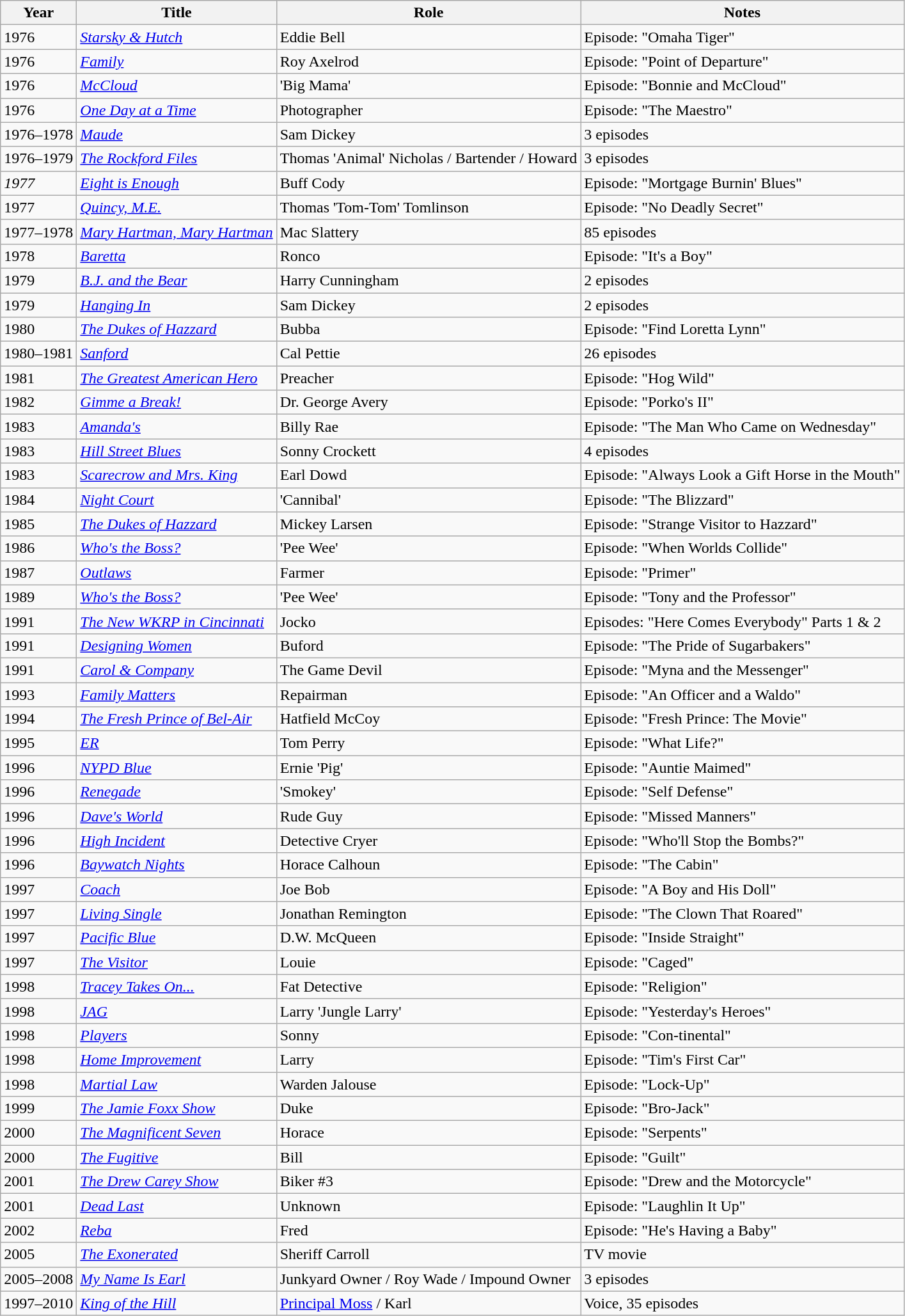<table class="wikitable sortable">
<tr>
<th>Year</th>
<th>Title</th>
<th>Role</th>
<th>Notes</th>
</tr>
<tr>
<td>1976</td>
<td><em><a href='#'>Starsky & Hutch</a></em></td>
<td>Eddie Bell</td>
<td>Episode: "Omaha Tiger"</td>
</tr>
<tr>
<td>1976</td>
<td><em><a href='#'>Family</a></em></td>
<td>Roy Axelrod</td>
<td>Episode: "Point of Departure"</td>
</tr>
<tr>
<td>1976</td>
<td><em><a href='#'>McCloud</a></em></td>
<td>'Big Mama'</td>
<td>Episode: "Bonnie and McCloud"</td>
</tr>
<tr>
<td>1976</td>
<td><em><a href='#'>One Day at a Time</a></em></td>
<td>Photographer</td>
<td>Episode: "The Maestro"</td>
</tr>
<tr>
<td>1976–1978</td>
<td><em><a href='#'>Maude</a></em></td>
<td>Sam Dickey</td>
<td>3 episodes</td>
</tr>
<tr>
<td>1976–1979</td>
<td><em><a href='#'>The Rockford Files</a></em></td>
<td>Thomas 'Animal' Nicholas / Bartender / Howard</td>
<td>3 episodes</td>
</tr>
<tr>
<td><em>1977</em></td>
<td><a href='#'><em>Eight is Enough</em></a></td>
<td>Buff Cody</td>
<td>Episode: "Mortgage Burnin' Blues"</td>
</tr>
<tr>
<td>1977</td>
<td><em><a href='#'>Quincy, M.E.</a></em></td>
<td>Thomas 'Tom-Tom' Tomlinson</td>
<td>Episode: "No Deadly Secret"</td>
</tr>
<tr>
<td>1977–1978</td>
<td><em><a href='#'>Mary Hartman, Mary Hartman</a></em></td>
<td>Mac Slattery</td>
<td>85 episodes</td>
</tr>
<tr>
<td>1978</td>
<td><em><a href='#'>Baretta</a></em></td>
<td>Ronco</td>
<td>Episode: "It's a Boy"</td>
</tr>
<tr>
<td>1979</td>
<td><em><a href='#'>B.J. and the Bear</a></em></td>
<td>Harry Cunningham</td>
<td>2 episodes</td>
</tr>
<tr>
<td>1979</td>
<td><em><a href='#'>Hanging In</a></em></td>
<td>Sam Dickey</td>
<td>2 episodes</td>
</tr>
<tr>
<td>1980</td>
<td><em><a href='#'>The Dukes of Hazzard</a></em></td>
<td>Bubba</td>
<td>Episode: "Find Loretta Lynn"</td>
</tr>
<tr>
<td>1980–1981</td>
<td><em><a href='#'>Sanford</a></em></td>
<td>Cal Pettie</td>
<td>26 episodes</td>
</tr>
<tr>
<td>1981</td>
<td><em><a href='#'>The Greatest American Hero</a></em></td>
<td>Preacher</td>
<td>Episode: "Hog Wild"</td>
</tr>
<tr>
<td>1982</td>
<td><em><a href='#'>Gimme a Break!</a></em></td>
<td>Dr. George Avery</td>
<td>Episode: "Porko's II"</td>
</tr>
<tr>
<td>1983</td>
<td><em><a href='#'>Amanda's</a></em></td>
<td>Billy Rae</td>
<td>Episode: "The Man Who Came on Wednesday"</td>
</tr>
<tr>
<td>1983</td>
<td><em><a href='#'>Hill Street Blues</a></em></td>
<td>Sonny Crockett</td>
<td>4 episodes</td>
</tr>
<tr>
<td>1983</td>
<td><em><a href='#'>Scarecrow and Mrs. King</a></em></td>
<td>Earl Dowd</td>
<td>Episode: "Always Look a Gift Horse in the Mouth"</td>
</tr>
<tr>
<td>1984</td>
<td><em><a href='#'>Night Court</a></em></td>
<td>'Cannibal'</td>
<td>Episode: "The Blizzard"</td>
</tr>
<tr>
<td>1985</td>
<td><em><a href='#'>The Dukes of Hazzard</a></em></td>
<td>Mickey Larsen</td>
<td>Episode: "Strange Visitor to Hazzard"</td>
</tr>
<tr>
<td>1986</td>
<td><em><a href='#'>Who's the Boss?</a></em></td>
<td>'Pee Wee'</td>
<td>Episode: "When Worlds Collide"</td>
</tr>
<tr>
<td>1987</td>
<td><em><a href='#'>Outlaws</a></em></td>
<td>Farmer</td>
<td>Episode: "Primer"</td>
</tr>
<tr>
<td>1989</td>
<td><em><a href='#'>Who's the Boss?</a></em></td>
<td>'Pee Wee'</td>
<td>Episode: "Tony and the Professor"</td>
</tr>
<tr>
<td>1991</td>
<td><em><a href='#'>The New WKRP in Cincinnati</a></em></td>
<td>Jocko</td>
<td>Episodes: "Here Comes Everybody" Parts 1 & 2</td>
</tr>
<tr>
<td>1991</td>
<td><em><a href='#'>Designing Women</a></em></td>
<td>Buford</td>
<td>Episode: "The Pride of Sugarbakers"</td>
</tr>
<tr>
<td>1991</td>
<td><em><a href='#'>Carol & Company</a></em></td>
<td>The Game Devil</td>
<td>Episode: "Myna and the Messenger"</td>
</tr>
<tr>
<td>1993</td>
<td><em><a href='#'>Family Matters</a></em></td>
<td>Repairman</td>
<td>Episode: "An Officer and a Waldo"</td>
</tr>
<tr>
<td>1994</td>
<td><em><a href='#'>The Fresh Prince of Bel-Air</a></em></td>
<td>Hatfield McCoy</td>
<td>Episode: "Fresh Prince: The Movie"</td>
</tr>
<tr>
<td>1995</td>
<td><em><a href='#'>ER</a></em></td>
<td>Tom Perry</td>
<td>Episode: "What Life?"</td>
</tr>
<tr>
<td>1996</td>
<td><em><a href='#'>NYPD Blue</a></em></td>
<td>Ernie 'Pig'</td>
<td>Episode: "Auntie Maimed"</td>
</tr>
<tr>
<td>1996</td>
<td><em><a href='#'>Renegade</a></em></td>
<td>'Smokey'</td>
<td>Episode: "Self Defense"</td>
</tr>
<tr>
<td>1996</td>
<td><em><a href='#'>Dave's World</a></em></td>
<td>Rude Guy</td>
<td>Episode: "Missed Manners"</td>
</tr>
<tr>
<td>1996</td>
<td><em><a href='#'>High Incident</a></em></td>
<td>Detective Cryer</td>
<td>Episode: "Who'll Stop the Bombs?"</td>
</tr>
<tr>
<td>1996</td>
<td><em><a href='#'>Baywatch Nights</a></em></td>
<td>Horace Calhoun</td>
<td>Episode: "The Cabin"</td>
</tr>
<tr>
<td>1997</td>
<td><em><a href='#'>Coach</a></em></td>
<td>Joe Bob</td>
<td>Episode: "A Boy and His Doll"</td>
</tr>
<tr>
<td>1997</td>
<td><em><a href='#'>Living Single</a></em></td>
<td>Jonathan Remington</td>
<td>Episode: "The Clown That Roared"</td>
</tr>
<tr>
<td>1997</td>
<td><em><a href='#'>Pacific Blue</a></em></td>
<td>D.W. McQueen</td>
<td>Episode: "Inside Straight"</td>
</tr>
<tr>
<td>1997</td>
<td><em><a href='#'>The Visitor</a></em></td>
<td>Louie</td>
<td>Episode: "Caged"</td>
</tr>
<tr>
<td>1998</td>
<td><em><a href='#'>Tracey Takes On...</a></em></td>
<td>Fat Detective</td>
<td>Episode: "Religion"</td>
</tr>
<tr>
<td>1998</td>
<td><em><a href='#'>JAG</a></em></td>
<td>Larry 'Jungle Larry'</td>
<td>Episode: "Yesterday's Heroes"</td>
</tr>
<tr>
<td>1998</td>
<td><em><a href='#'>Players</a></em></td>
<td>Sonny</td>
<td>Episode: "Con-tinental"</td>
</tr>
<tr>
<td>1998</td>
<td><em><a href='#'>Home Improvement</a></em></td>
<td>Larry</td>
<td>Episode: "Tim's First Car"</td>
</tr>
<tr>
<td>1998</td>
<td><em><a href='#'>Martial Law</a></em></td>
<td>Warden Jalouse</td>
<td>Episode: "Lock-Up"</td>
</tr>
<tr>
<td>1999</td>
<td><em><a href='#'>The Jamie Foxx Show</a></em></td>
<td>Duke</td>
<td>Episode: "Bro-Jack"</td>
</tr>
<tr>
<td>2000</td>
<td><em><a href='#'>The Magnificent Seven</a></em></td>
<td>Horace</td>
<td>Episode: "Serpents"</td>
</tr>
<tr>
<td>2000</td>
<td><em><a href='#'>The Fugitive</a></em></td>
<td>Bill</td>
<td>Episode: "Guilt"</td>
</tr>
<tr>
<td>2001</td>
<td><em><a href='#'>The Drew Carey Show</a></em></td>
<td>Biker #3</td>
<td>Episode: "Drew and the Motorcycle"</td>
</tr>
<tr>
<td>2001</td>
<td><em><a href='#'>Dead Last</a></em></td>
<td>Unknown</td>
<td>Episode: "Laughlin It Up"</td>
</tr>
<tr>
<td>2002</td>
<td><em><a href='#'>Reba</a></em></td>
<td>Fred</td>
<td>Episode: "He's Having a Baby"</td>
</tr>
<tr>
<td>2005</td>
<td><em><a href='#'>The Exonerated</a></em></td>
<td>Sheriff Carroll</td>
<td>TV movie</td>
</tr>
<tr>
<td>2005–2008</td>
<td><em><a href='#'>My Name Is Earl</a></em></td>
<td>Junkyard Owner / Roy Wade / Impound Owner</td>
<td>3 episodes</td>
</tr>
<tr>
<td>1997–2010</td>
<td><em><a href='#'>King of the Hill</a></em></td>
<td><a href='#'>Principal Moss</a> / Karl</td>
<td>Voice, 35 episodes</td>
</tr>
</table>
